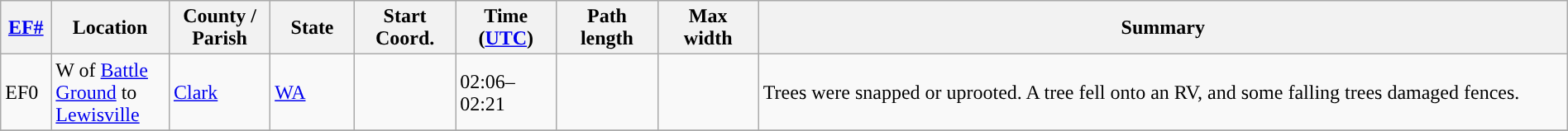<table class="wikitable sortable" style="width:100%;">
<tr>
<th scope="col"  style="width:3%; text-align:center;"><a href='#'>EF#</a></th>
<th scope="col"  style="width:7%; text-align:center;" class="unsortable">Location</th>
<th scope="col"  style="width:6%; text-align:center;" class="unsortable">County / Parish</th>
<th scope="col"  style="width:5%; text-align:center;">State</th>
<th scope="col"  style="width:6%; text-align:center;">Start Coord.</th>
<th scope="col"  style="width:6%; text-align:center;">Time (<a href='#'>UTC</a>)</th>
<th scope="col"  style="width:6%; text-align:center;">Path length</th>
<th scope="col"  style="width:6%; text-align:center;">Max width</th>
<th scope="col" class="unsortable" style="width:48%; text-align:center;">Summary</th>
</tr>
<tr>
<td>EF0</td>
<td>W of <a href='#'>Battle Ground</a> to <a href='#'>Lewisville</a></td>
<td><a href='#'>Clark</a></td>
<td><a href='#'>WA</a></td>
<td></td>
<td>02:06–02:21</td>
<td></td>
<td></td>
<td>Trees were snapped or uprooted. A tree fell onto an RV, and some falling trees damaged fences.</td>
</tr>
<tr>
</tr>
</table>
